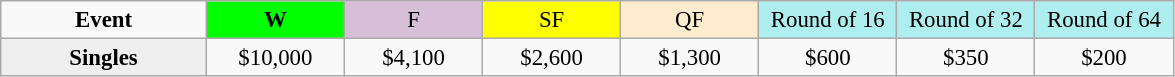<table class=wikitable style=font-size:95%;text-align:center>
<tr>
<td style="width:130px"><strong>Event</strong></td>
<td style="width:85px; background:lime"><strong>W</strong></td>
<td style="width:85px; background:thistle">F</td>
<td style="width:85px; background:#ffff00">SF</td>
<td style="width:85px; background:#ffebcd">QF</td>
<td style="width:85px; background:#afeeee">Round of 16</td>
<td style="width:85px; background:#afeeee">Round of 32</td>
<td style="width:85px; background:#afeeee">Round of 64</td>
</tr>
<tr>
<th style=background:#efefef>Singles </th>
<td>$10,000</td>
<td>$4,100</td>
<td>$2,600</td>
<td>$1,300</td>
<td>$600</td>
<td>$350</td>
<td>$200</td>
</tr>
</table>
